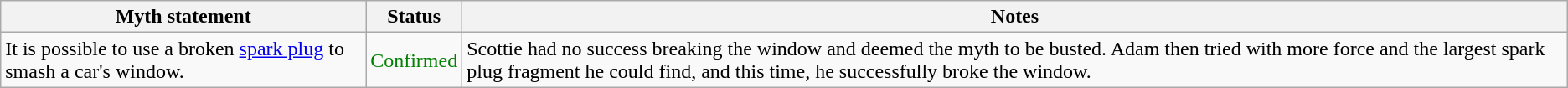<table class="wikitable plainrowheaders">
<tr>
<th>Myth statement</th>
<th>Status</th>
<th>Notes</th>
</tr>
<tr>
<td>It is possible to use a broken <a href='#'>spark plug</a> to smash a car's window.</td>
<td style="color:green">Confirmed</td>
<td>Scottie had no success breaking the window and deemed the myth to be busted. Adam then tried with more force and the largest spark plug fragment he could find, and this time, he successfully broke the window.</td>
</tr>
</table>
